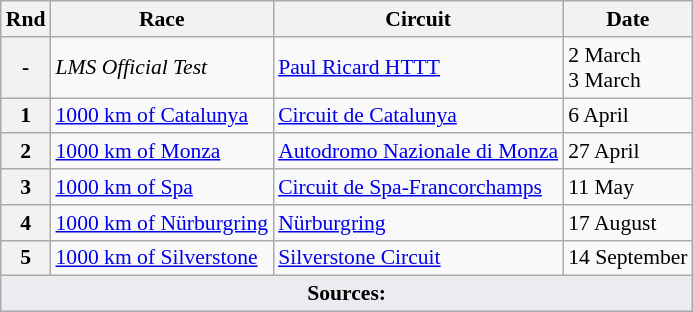<table class="wikitable" style="font-size: 90%;">
<tr>
<th>Rnd</th>
<th>Race</th>
<th>Circuit</th>
<th>Date</th>
</tr>
<tr>
<th>-</th>
<td> <em>LMS Official Test</em></td>
<td><a href='#'>Paul Ricard HTTT</a></td>
<td>2 March<br>3 March</td>
</tr>
<tr>
<th>1</th>
<td> <a href='#'>1000 km of Catalunya</a></td>
<td><a href='#'>Circuit de Catalunya</a></td>
<td>6 April</td>
</tr>
<tr>
<th>2</th>
<td> <a href='#'>1000 km of Monza</a></td>
<td><a href='#'>Autodromo Nazionale di Monza</a></td>
<td>27 April</td>
</tr>
<tr>
<th>3</th>
<td> <a href='#'>1000 km of Spa</a></td>
<td><a href='#'>Circuit de Spa-Francorchamps</a></td>
<td>11 May</td>
</tr>
<tr>
<th>4</th>
<td> <a href='#'>1000 km of Nürburgring</a></td>
<td><a href='#'>Nürburgring</a></td>
<td>17 August</td>
</tr>
<tr>
<th>5</th>
<td> <a href='#'>1000 km of Silverstone</a></td>
<td><a href='#'>Silverstone Circuit</a></td>
<td>14 September</td>
</tr>
<tr class="sortbottom">
<td colspan="4" style="background-color:#EAECF0;text-align:center"><strong>Sources:</strong></td>
</tr>
</table>
